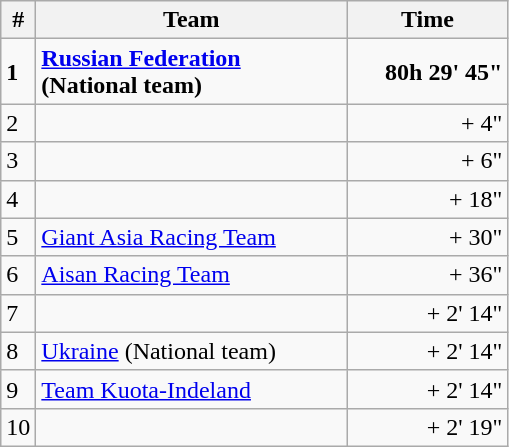<table class="wikitable">
<tr>
<th>#</th>
<th width=200>Team</th>
<th width=100>Time</th>
</tr>
<tr>
<td><strong>1</strong></td>
<td><strong><a href='#'>Russian Federation</a> (National team)</strong> </td>
<td align=right><strong>80h 29' 45"</strong></td>
</tr>
<tr>
<td>2</td>
<td></td>
<td align=right>+ 4"</td>
</tr>
<tr>
<td>3</td>
<td></td>
<td align=right>+ 6"</td>
</tr>
<tr>
<td>4</td>
<td></td>
<td align=right>+ 18"</td>
</tr>
<tr>
<td>5</td>
<td><a href='#'>Giant Asia Racing Team</a></td>
<td align=right>+ 30"</td>
</tr>
<tr>
<td>6</td>
<td><a href='#'>Aisan Racing Team</a></td>
<td align=right>+ 36"</td>
</tr>
<tr>
<td>7</td>
<td></td>
<td align=right>+ 2' 14"</td>
</tr>
<tr>
<td>8</td>
<td><a href='#'>Ukraine</a> (National team)</td>
<td align=right>+ 2' 14"</td>
</tr>
<tr>
<td>9</td>
<td><a href='#'>Team Kuota-Indeland</a></td>
<td align=right>+ 2' 14"</td>
</tr>
<tr>
<td>10</td>
<td></td>
<td align=right>+ 2' 19"</td>
</tr>
</table>
